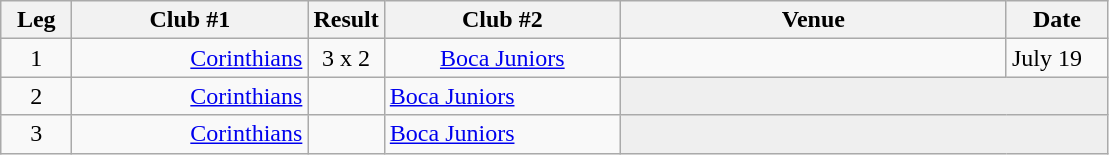<table class="wikitable">
<tr>
<th width=40px>Leg</th>
<th width=150px>Club #1</th>
<th width=40px>Result</th>
<th width=150px>Club #2</th>
<th width=250px>Venue</th>
<th width=60px>Date</th>
</tr>
<tr>
<td align=center>1</td>
<td align=right><a href='#'>Corinthians</a> </td>
<td align="center">3 x 2</td>
<td align="center"> <a href='#'>Boca Juniors</a></td>
<td></td>
<td>July 19</td>
</tr>
<tr>
<td align=center>2</td>
<td align=right><a href='#'>Corinthians</a> </td>
<td></td>
<td> <a href='#'>Boca Juniors</a></td>
<td colspan=2 style="text-align: center; background:#efefef;"></td>
</tr>
<tr>
<td align=center>3</td>
<td align=right><a href='#'>Corinthians</a> </td>
<td></td>
<td> <a href='#'>Boca Juniors</a></td>
<td colspan=2 style="text-align: center; background:#efefef"></td>
</tr>
</table>
